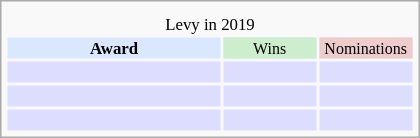<table class="infobox" style="width: 25em; text-align: left; font-size: 70%; vertical-align: middle;">
<tr>
<td colspan="3" style="text-align:center;"></td>
</tr>
<tr>
<td colspan="3" style="text-align:center;">Levy in 2019</td>
</tr>
<tr bgcolor=#D9E8FF style="text-align:center;">
<th style="vertical-align: middle;">Award</th>
<td style="background:#cceecc; font-size:8pt; vertical-align: middle;" width="60px">Wins</td>
<td style="background:#eecccc; font-size:8pt; vertical-align: middle;" width="60px">Nominations</td>
</tr>
<tr bgcolor=#ddddff>
<td align="center"><br></td>
<td></td>
<td></td>
</tr>
<tr bgcolor=#ddddff>
<td align="center"><br></td>
<td></td>
<td></td>
</tr>
<tr bgcolor=#ddddff>
<td align="center"><br></td>
<td></td>
<td></td>
</tr>
</table>
